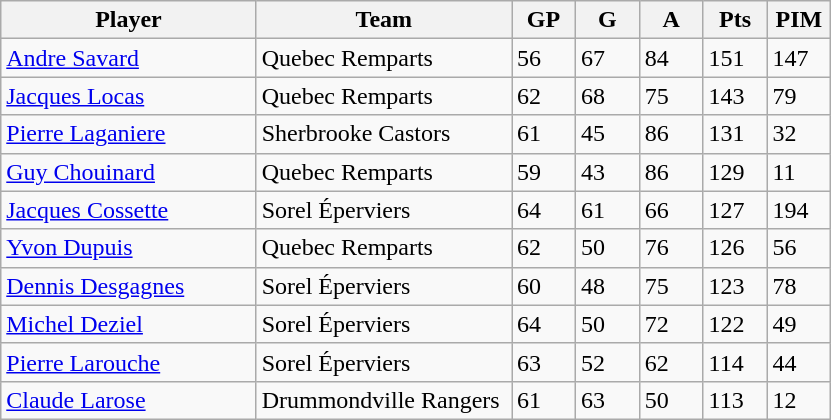<table class="wikitable">
<tr>
<th bgcolor="#DDDDFF" width="30%">Player</th>
<th bgcolor="#DDDDFF" width="30%">Team</th>
<th bgcolor="#DDDDFF" width="7.5%">GP</th>
<th bgcolor="#DDDDFF" width="7.5%">G</th>
<th bgcolor="#DDDDFF" width="7.5%">A</th>
<th bgcolor="#DDDDFF" width="7.5%">Pts</th>
<th bgcolor="#DDDDFF" width="7.5%">PIM</th>
</tr>
<tr>
<td><a href='#'>Andre Savard</a></td>
<td>Quebec Remparts</td>
<td>56</td>
<td>67</td>
<td>84</td>
<td>151</td>
<td>147</td>
</tr>
<tr>
<td><a href='#'>Jacques Locas</a></td>
<td>Quebec Remparts</td>
<td>62</td>
<td>68</td>
<td>75</td>
<td>143</td>
<td>79</td>
</tr>
<tr>
<td><a href='#'>Pierre Laganiere</a></td>
<td>Sherbrooke Castors</td>
<td>61</td>
<td>45</td>
<td>86</td>
<td>131</td>
<td>32</td>
</tr>
<tr>
<td><a href='#'>Guy Chouinard</a></td>
<td>Quebec Remparts</td>
<td>59</td>
<td>43</td>
<td>86</td>
<td>129</td>
<td>11</td>
</tr>
<tr>
<td><a href='#'>Jacques Cossette</a></td>
<td>Sorel Éperviers</td>
<td>64</td>
<td>61</td>
<td>66</td>
<td>127</td>
<td>194</td>
</tr>
<tr>
<td><a href='#'>Yvon Dupuis</a></td>
<td>Quebec Remparts</td>
<td>62</td>
<td>50</td>
<td>76</td>
<td>126</td>
<td>56</td>
</tr>
<tr>
<td><a href='#'>Dennis Desgagnes</a></td>
<td>Sorel Éperviers</td>
<td>60</td>
<td>48</td>
<td>75</td>
<td>123</td>
<td>78</td>
</tr>
<tr>
<td><a href='#'>Michel Deziel</a></td>
<td>Sorel Éperviers</td>
<td>64</td>
<td>50</td>
<td>72</td>
<td>122</td>
<td>49</td>
</tr>
<tr>
<td><a href='#'>Pierre Larouche</a></td>
<td>Sorel Éperviers</td>
<td>63</td>
<td>52</td>
<td>62</td>
<td>114</td>
<td>44</td>
</tr>
<tr>
<td><a href='#'>Claude Larose</a></td>
<td>Drummondville Rangers</td>
<td>61</td>
<td>63</td>
<td>50</td>
<td>113</td>
<td>12</td>
</tr>
</table>
